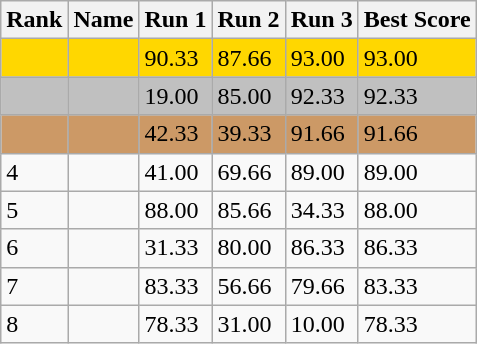<table class="wikitable">
<tr>
<th>Rank</th>
<th>Name</th>
<th>Run 1</th>
<th>Run 2</th>
<th>Run 3</th>
<th>Best Score</th>
</tr>
<tr style="background:gold;">
<td></td>
<td></td>
<td>90.33</td>
<td>87.66</td>
<td>93.00</td>
<td>93.00</td>
</tr>
<tr style="background:silver;">
<td></td>
<td></td>
<td>19.00</td>
<td>85.00</td>
<td>92.33</td>
<td>92.33</td>
</tr>
<tr style="background:#cc9966;">
<td></td>
<td></td>
<td>42.33</td>
<td>39.33</td>
<td>91.66</td>
<td>91.66</td>
</tr>
<tr>
<td>4</td>
<td></td>
<td>41.00</td>
<td>69.66</td>
<td>89.00</td>
<td>89.00</td>
</tr>
<tr>
<td>5</td>
<td></td>
<td>88.00</td>
<td>85.66</td>
<td>34.33</td>
<td>88.00</td>
</tr>
<tr>
<td>6</td>
<td></td>
<td>31.33</td>
<td>80.00</td>
<td>86.33</td>
<td>86.33</td>
</tr>
<tr>
<td>7</td>
<td></td>
<td>83.33</td>
<td>56.66</td>
<td>79.66</td>
<td>83.33</td>
</tr>
<tr>
<td>8</td>
<td></td>
<td>78.33</td>
<td>31.00</td>
<td>10.00</td>
<td>78.33</td>
</tr>
</table>
